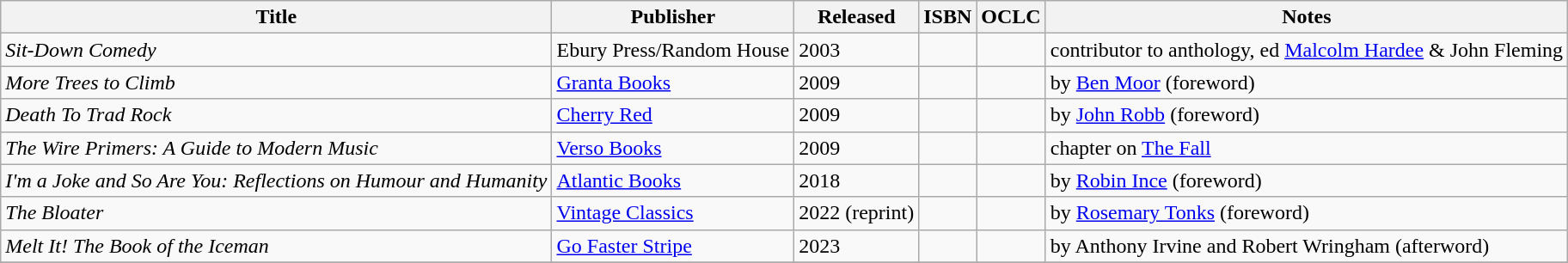<table class="wikitable">
<tr>
<th>Title</th>
<th>Publisher</th>
<th>Released</th>
<th>ISBN</th>
<th>OCLC</th>
<th>Notes</th>
</tr>
<tr>
<td><em>Sit-Down Comedy</em></td>
<td>Ebury Press/Random House</td>
<td>2003</td>
<td></td>
<td></td>
<td>contributor to anthology, ed <a href='#'>Malcolm Hardee</a> & John Fleming</td>
</tr>
<tr>
<td><em>More Trees to Climb</em></td>
<td><a href='#'>Granta Books</a></td>
<td>2009</td>
<td></td>
<td></td>
<td>by <a href='#'>Ben Moor</a> (foreword)</td>
</tr>
<tr>
<td><em>Death To Trad Rock</em></td>
<td><a href='#'>Cherry Red</a></td>
<td>2009</td>
<td></td>
<td></td>
<td>by <a href='#'>John Robb</a> (foreword)</td>
</tr>
<tr>
<td><em>The Wire Primers: A Guide to Modern Music</em></td>
<td><a href='#'>Verso Books</a></td>
<td>2009</td>
<td></td>
<td></td>
<td>chapter on <a href='#'>The Fall</a></td>
</tr>
<tr>
<td><em>I'm a Joke and So Are You: Reflections on Humour and Humanity</em></td>
<td><a href='#'>Atlantic Books</a></td>
<td>2018</td>
<td></td>
<td></td>
<td>by <a href='#'>Robin Ince</a> (foreword)</td>
</tr>
<tr>
<td><em>The Bloater</em></td>
<td><a href='#'>Vintage Classics</a></td>
<td>2022 (reprint)</td>
<td></td>
<td></td>
<td>by <a href='#'>Rosemary Tonks</a> (foreword)</td>
</tr>
<tr>
<td><em>Melt It! The Book of the Iceman</em></td>
<td><a href='#'>Go Faster Stripe</a></td>
<td>2023</td>
<td></td>
<td></td>
<td>by Anthony Irvine and Robert Wringham (afterword)</td>
</tr>
<tr>
</tr>
</table>
